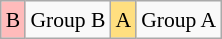<table class="wikitable" style="margin:0.5em auto; font-size:90%; line-height:1.25em; text-align:center;">
<tr>
<td style="background-color:#FFBBBB;">B</td>
<td>Group B</td>
<td style="background-color:#FFDF80;">A</td>
<td>Group A</td>
</tr>
</table>
